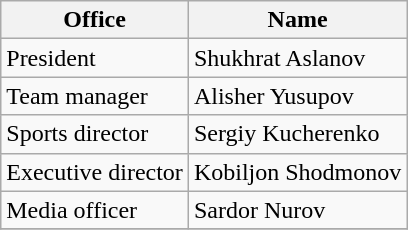<table class="wikitable">
<tr>
<th>Office</th>
<th>Name</th>
</tr>
<tr>
<td>President</td>
<td>Shukhrat Aslanov</td>
</tr>
<tr>
<td>Team manager</td>
<td>Alisher Yusupov</td>
</tr>
<tr>
<td>Sports director</td>
<td>Sergiy Kucherenko</td>
</tr>
<tr>
<td>Executive director</td>
<td>Kobiljon Shodmonov</td>
</tr>
<tr>
<td>Media officer</td>
<td>Sardor Nurov</td>
</tr>
<tr>
</tr>
</table>
